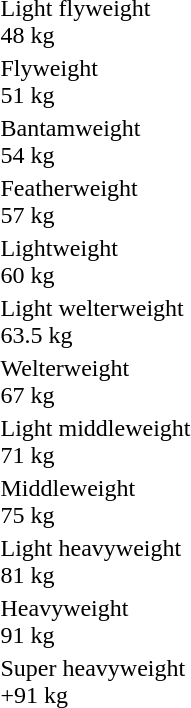<table>
<tr>
<td rowspan=2>Light flyweight<br>48 kg</td>
<td rowspan=2></td>
<td rowspan=2></td>
<td></td>
</tr>
<tr>
<td></td>
</tr>
<tr>
<td rowspan=2>Flyweight<br>51 kg</td>
<td rowspan=2></td>
<td rowspan=2></td>
<td></td>
</tr>
<tr>
<td></td>
</tr>
<tr>
<td rowspan=2>Bantamweight<br>54 kg</td>
<td rowspan=2></td>
<td rowspan=2></td>
<td></td>
</tr>
<tr>
<td></td>
</tr>
<tr>
<td rowspan=2>Featherweight<br>57 kg</td>
<td rowspan=2></td>
<td rowspan=2></td>
<td></td>
</tr>
<tr>
<td></td>
</tr>
<tr>
<td rowspan=2>Lightweight<br>60 kg</td>
<td rowspan=2></td>
<td rowspan=2></td>
<td></td>
</tr>
<tr>
<td></td>
</tr>
<tr>
<td rowspan=2>Light welterweight<br>63.5 kg</td>
<td rowspan=2></td>
<td rowspan=2></td>
<td></td>
</tr>
<tr>
<td></td>
</tr>
<tr>
<td rowspan=2>Welterweight<br>67 kg</td>
<td rowspan=2></td>
<td rowspan=2></td>
<td></td>
</tr>
<tr>
<td></td>
</tr>
<tr>
<td rowspan=2>Light middleweight<br>71 kg</td>
<td rowspan=2></td>
<td rowspan=2></td>
<td></td>
</tr>
<tr>
<td></td>
</tr>
<tr>
<td rowspan=2>Middleweight<br>75 kg</td>
<td rowspan=2></td>
<td rowspan=2></td>
<td></td>
</tr>
<tr>
<td></td>
</tr>
<tr>
<td rowspan=2>Light heavyweight<br>81 kg</td>
<td rowspan=2></td>
<td rowspan=2></td>
<td></td>
</tr>
<tr>
<td></td>
</tr>
<tr>
<td rowspan=2>Heavyweight<br>91 kg</td>
<td rowspan=2></td>
<td rowspan=2></td>
<td></td>
</tr>
<tr>
<td></td>
</tr>
<tr>
<td rowspan=2>Super heavyweight<br>+91 kg</td>
<td rowspan=2></td>
<td rowspan=2></td>
<td></td>
</tr>
<tr>
<td></td>
</tr>
</table>
